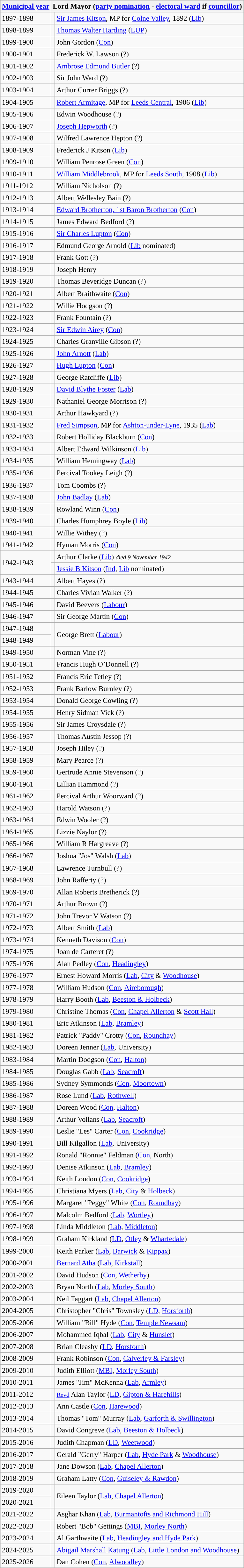<table class="wikitable sortable" style="font-size:95%;">
<tr>
<th scope="col"><a href='#'>Municipal year</a></th>
<th scope="col" colspan="2">Lord Mayor (<a href='#'>party nomination</a> - <a href='#'>electoral ward</a> if <a href='#'>councillor</a>)</th>
</tr>
<tr>
<td>1897-1898</td>
<td width="1" style="color:inherit;background:"></td>
<td><a href='#'>Sir James Kitson</a>, MP for <a href='#'>Colne Valley</a>, 1892 (<a href='#'>Lib</a>)</td>
</tr>
<tr>
<td>1898-1899</td>
<td width="1" style="color:inherit;background:"></td>
<td><a href='#'>Thomas Walter Harding</a> (<a href='#'>LUP</a>)</td>
</tr>
<tr>
<td>1899-1900</td>
<td width="1" style="color:inherit;background:"></td>
<td>John Gordon (<a href='#'>Con</a>)</td>
</tr>
<tr>
<td>1900-1901</td>
<td></td>
<td>Frederick W. Lawson (?)</td>
</tr>
<tr>
<td>1901-1902</td>
<td></td>
<td><a href='#'>Ambrose Edmund Butler</a> (?)</td>
</tr>
<tr>
<td>1902-1903</td>
<td></td>
<td>Sir John Ward (?)</td>
</tr>
<tr>
<td>1903-1904</td>
<td></td>
<td>Arthur Currer Briggs (?)</td>
</tr>
<tr>
<td>1904-1905</td>
<td width="1" style="color:inherit;background:"></td>
<td><a href='#'>Robert Armitage</a>, MP for <a href='#'>Leeds Central</a>, 1906 (<a href='#'>Lib</a>)</td>
</tr>
<tr>
<td>1905-1906</td>
<td></td>
<td>Edwin Woodhouse (?)</td>
</tr>
<tr>
<td>1906-1907</td>
<td></td>
<td><a href='#'>Joseph Hepworth</a> (?)</td>
</tr>
<tr>
<td>1907-1908</td>
<td></td>
<td>Wilfred Lawrence Hepton (?)</td>
</tr>
<tr>
<td>1908-1909</td>
<td width="1" style="color:inherit;background:"></td>
<td>Frederick J Kitson (<a href='#'>Lib</a>)</td>
</tr>
<tr>
<td>1909-1910</td>
<td width="1" style="color:inherit;background:"></td>
<td>William Penrose Green (<a href='#'>Con</a>)</td>
</tr>
<tr>
<td>1910-1911</td>
<td width="1" style="color:inherit;background:"></td>
<td><a href='#'>William Middlebrook</a>, MP for <a href='#'>Leeds South</a>, 1908 (<a href='#'>Lib</a>)</td>
</tr>
<tr>
<td>1911-1912</td>
<td></td>
<td>William Nicholson (?)</td>
</tr>
<tr>
<td>1912-1913</td>
<td></td>
<td>Albert Wellesley Bain (?)</td>
</tr>
<tr>
<td>1913-1914</td>
<td width="1" style="color:inherit;background:"></td>
<td><a href='#'>Edward Brotherton, 1st Baron Brotherton</a> (<a href='#'>Con</a>)</td>
</tr>
<tr>
<td>1914-1915</td>
<td></td>
<td>James Edward Bedford (?)</td>
</tr>
<tr>
<td>1915-1916</td>
<td width="1" style="color:inherit;background:"></td>
<td><a href='#'>Sir Charles Lupton</a> (<a href='#'>Con</a>)</td>
</tr>
<tr>
<td>1916-1917</td>
<td width="1" style="color:inherit;background:"></td>
<td>Edmund George Arnold (<a href='#'>Lib</a> nominated)</td>
</tr>
<tr>
<td>1917-1918</td>
<td></td>
<td>Frank Gott (?)</td>
</tr>
<tr>
<td>1918-1919</td>
<td></td>
<td>Joseph Henry</td>
</tr>
<tr>
<td>1919-1920</td>
<td></td>
<td>Thomas Beveridge Duncan (?)</td>
</tr>
<tr>
<td>1920-1921</td>
<td width="1" style="color:inherit;background:"></td>
<td>Albert Braithwaite (<a href='#'>Con</a>)</td>
</tr>
<tr>
<td>1921-1922</td>
<td></td>
<td>Willie Hodgson (?)</td>
</tr>
<tr>
<td>1922-1923</td>
<td></td>
<td>Frank Fountain (?)</td>
</tr>
<tr>
<td>1923-1924</td>
<td width="1" style="color:inherit;background:"></td>
<td><a href='#'>Sir Edwin Airey</a> (<a href='#'>Con</a>)</td>
</tr>
<tr>
<td>1924-1925</td>
<td></td>
<td>Charles Granville Gibson (?)</td>
</tr>
<tr>
<td>1925-1926</td>
<td width="1" style="color:inherit;background:"></td>
<td><a href='#'>John Arnott</a> (<a href='#'>Lab</a>)</td>
</tr>
<tr>
<td>1926-1927</td>
<td width="1" style="color:inherit;background:"></td>
<td><a href='#'>Hugh Lupton</a> (<a href='#'>Con</a>)</td>
</tr>
<tr>
<td>1927-1928</td>
<td width="1" style="color:inherit;background:"></td>
<td>George Ratcliffe (<a href='#'>Lib</a>)</td>
</tr>
<tr>
<td>1928-1929</td>
<td width="1" style="color:inherit;background:"></td>
<td><a href='#'>David Blythe Foster</a> (<a href='#'>Lab</a>)</td>
</tr>
<tr>
<td>1929-1930</td>
<td></td>
<td>Nathaniel George Morrison (?)</td>
</tr>
<tr>
<td>1930-1931</td>
<td></td>
<td>Arthur Hawkyard (?)</td>
</tr>
<tr>
<td>1931-1932</td>
<td width="1" style="color:inherit;background:"></td>
<td><a href='#'>Fred Simpson</a>, MP for <a href='#'>Ashton-under-Lyne</a>, 1935 (<a href='#'>Lab</a>)</td>
</tr>
<tr>
<td>1932-1933</td>
<td width="1" style="color:inherit;background:"></td>
<td>Robert Holliday Blackburn  (<a href='#'>Con</a>)</td>
</tr>
<tr>
<td>1933-1934</td>
<td width="1" style="color:inherit;background:"></td>
<td>Albert Edward Wilkinson (<a href='#'>Lib</a>)</td>
</tr>
<tr>
<td>1934-1935</td>
<td width="1" style="color:inherit;background:"></td>
<td>William Hemingway (<a href='#'>Lab</a>)</td>
</tr>
<tr>
<td>1935-1936</td>
<td></td>
<td>Percival Tookey Leigh (?)</td>
</tr>
<tr>
<td>1936-1937</td>
<td></td>
<td>Tom Coombs (?)</td>
</tr>
<tr>
<td>1937-1938</td>
<td width="1" style="color:inherit;background:"></td>
<td><a href='#'>John Badlay</a> (<a href='#'>Lab</a>)</td>
</tr>
<tr>
<td>1938-1939</td>
<td width="1" style="color:inherit;background:"></td>
<td>Rowland Winn (<a href='#'>Con</a>)</td>
</tr>
<tr>
<td>1939-1940</td>
<td width="1" style="color:inherit;background:"></td>
<td>Charles Humphrey Boyle (<a href='#'>Lib</a>)</td>
</tr>
<tr>
<td>1940-1941</td>
<td></td>
<td>Willie Withey (?)</td>
</tr>
<tr>
<td>1941-1942</td>
<td width="1" style="color:inherit;background:"></td>
<td>Hyman Morris (<a href='#'>Con</a>)</td>
</tr>
<tr>
<td rowspan="2">1942-1943</td>
<td width="1" style="color:inherit;background:"></td>
<td>Arthur Clarke (<a href='#'>Lib</a>) <small><em>died 9 November 1942</em></small></td>
</tr>
<tr>
<td width="1" style="color:inherit;background:"></td>
<td><a href='#'>Jessie B Kitson</a> (<a href='#'>Ind</a>, <a href='#'>Lib</a> nominated)</td>
</tr>
<tr>
<td>1943-1944</td>
<td></td>
<td>Albert Hayes (?)</td>
</tr>
<tr>
<td>1944-1945</td>
<td></td>
<td>Charles Vivian Walker (?)</td>
</tr>
<tr>
<td>1945-1946</td>
<td width="1" style="color:inherit;background:"></td>
<td>David Beevers (<a href='#'>Labour</a>)</td>
</tr>
<tr>
<td>1946-1947</td>
<td width="1" style="color:inherit;background:"></td>
<td>Sir George Martin (<a href='#'>Con</a>)</td>
</tr>
<tr>
<td>1947-1948</td>
<td rowspan="2" width="1"></td>
<td rowspan="2">George Brett (<a href='#'>Labour</a>)</td>
</tr>
<tr>
<td>1948-1949</td>
</tr>
<tr>
<td>1949-1950</td>
<td></td>
<td>Norman Vine (?)</td>
</tr>
<tr>
<td>1950-1951</td>
<td></td>
<td>Francis Hugh O’Donnell (?)</td>
</tr>
<tr>
<td>1951-1952</td>
<td></td>
<td>Francis Eric Tetley (?)</td>
</tr>
<tr>
<td>1952-1953</td>
<td></td>
<td>Frank Barlow Burnley (?)</td>
</tr>
<tr>
<td>1953-1954</td>
<td></td>
<td>Donald George Cowling (?)</td>
</tr>
<tr>
<td>1954-1955</td>
<td></td>
<td>Henry Sidman Vick (?)</td>
</tr>
<tr>
<td>1955-1956</td>
<td></td>
<td>Sir James Croysdale (?)</td>
</tr>
<tr>
<td>1956-1957</td>
<td></td>
<td>Thomas Austin Jessop (?)</td>
</tr>
<tr>
<td>1957-1958</td>
<td></td>
<td>Joseph Hiley (?)</td>
</tr>
<tr>
<td>1958-1959</td>
<td></td>
<td>Mary Pearce (?)</td>
</tr>
<tr>
<td>1959-1960</td>
<td></td>
<td>Gertrude Annie Stevenson (?)</td>
</tr>
<tr>
<td>1960-1961</td>
<td></td>
<td>Lillian Hammond (?)</td>
</tr>
<tr>
<td>1961-1962</td>
<td></td>
<td>Percival Arthur Woorward (?)</td>
</tr>
<tr>
<td>1962-1963</td>
<td></td>
<td>Harold Watson (?)</td>
</tr>
<tr>
<td>1963-1964</td>
<td></td>
<td>Edwin Wooler (?)</td>
</tr>
<tr>
<td>1964-1965</td>
<td></td>
<td>Lizzie Naylor (?)</td>
</tr>
<tr>
<td>1965-1966</td>
<td></td>
<td>William R Hargreave (?)</td>
</tr>
<tr>
<td>1966-1967</td>
<td width="1" style="color:inherit;background:"></td>
<td>Joshua "Jos" Walsh (<a href='#'>Lab</a>)</td>
</tr>
<tr>
<td>1967-1968</td>
<td></td>
<td>Lawrence Turnbull (?)</td>
</tr>
<tr>
<td>1968-1969</td>
<td></td>
<td>John Rafferty (?)</td>
</tr>
<tr>
<td>1969-1970</td>
<td></td>
<td>Allan Roberts Bretherick (?)</td>
</tr>
<tr>
<td>1970-1971</td>
<td></td>
<td>Arthur Brown (?)</td>
</tr>
<tr>
<td>1971-1972</td>
<td></td>
<td>John Trevor V Watson (?)</td>
</tr>
<tr>
<td>1972-1973</td>
<td width="1" style="color:inherit;background:"></td>
<td>Albert Smith (<a href='#'>Lab</a>)</td>
</tr>
<tr>
<td>1973-1974</td>
<td width="1" style="color:inherit;background:"></td>
<td>Kenneth Davison (<a href='#'>Con</a>)</td>
</tr>
<tr>
<td>1974-1975</td>
<td></td>
<td>Joan de Carteret (?)</td>
</tr>
<tr>
<td>1975-1976</td>
<td width="1" style="color:inherit;background:"></td>
<td>Alan Pedley (<a href='#'>Con</a>, <a href='#'>Headingley</a>)</td>
</tr>
<tr>
<td>1976-1977</td>
<td width="1" style="color:inherit;background:"></td>
<td>Ernest Howard Morris (<a href='#'>Lab</a>, <a href='#'>City</a> & <a href='#'>Woodhouse</a>)</td>
</tr>
<tr>
<td>1977-1978</td>
<td width="1" style="color:inherit;background:"></td>
<td>William Hudson (<a href='#'>Con</a>, <a href='#'>Aireborough</a>)</td>
</tr>
<tr>
<td>1978-1979</td>
<td width="1" style="color:inherit;background:"></td>
<td>Harry Booth (<a href='#'>Lab</a>, <a href='#'>Beeston & Holbeck</a>)</td>
</tr>
<tr>
<td>1979-1980</td>
<td width="1" style="color:inherit;background:"></td>
<td>Christine Thomas (<a href='#'>Con</a>, <a href='#'>Chapel Allerton</a> & <a href='#'>Scott Hall</a>)</td>
</tr>
<tr>
<td>1980-1981</td>
<td width="1" style="color:inherit;background:"></td>
<td>Eric Atkinson (<a href='#'>Lab</a>, <a href='#'>Bramley</a>)</td>
</tr>
<tr>
<td>1981-1982</td>
<td width="1" style="color:inherit;background:"></td>
<td>Patrick "Paddy" Crotty (<a href='#'>Con</a>, <a href='#'>Roundhay</a>)</td>
</tr>
<tr>
<td>1982-1983</td>
<td width="1" style="color:inherit;background:"></td>
<td>Doreen Jenner (<a href='#'>Lab</a>, University)</td>
</tr>
<tr>
<td>1983-1984</td>
<td width="1" style="color:inherit;background:"></td>
<td>Martin Dodgson (<a href='#'>Con</a>, <a href='#'>Halton</a>)</td>
</tr>
<tr>
<td>1984-1985</td>
<td width="1" style="color:inherit;background:"></td>
<td>Douglas Gabb (<a href='#'>Lab</a>, <a href='#'>Seacroft</a>)</td>
</tr>
<tr>
<td>1985-1986</td>
<td width="1" style="color:inherit;background:"></td>
<td>Sydney Symmonds (<a href='#'>Con</a>, <a href='#'>Moortown</a>)</td>
</tr>
<tr>
<td>1986-1987</td>
<td width="1" style="color:inherit;background:"></td>
<td>Rose Lund (<a href='#'>Lab</a>, <a href='#'>Rothwell</a>)</td>
</tr>
<tr>
<td>1987-1988</td>
<td width="1" style="color:inherit;background:"></td>
<td>Doreen Wood (<a href='#'>Con</a>, <a href='#'>Halton</a>)</td>
</tr>
<tr>
<td>1988-1989</td>
<td width="1" style="color:inherit;background:"></td>
<td>Arthur Vollans (<a href='#'>Lab</a>, <a href='#'>Seacroft</a>)</td>
</tr>
<tr>
<td>1989-1990</td>
<td width="1" style="color:inherit;background:"></td>
<td>Leslie "Les" Carter (<a href='#'>Con</a>, <a href='#'>Cookridge</a>)</td>
</tr>
<tr>
<td>1990-1991</td>
<td width="1" style="color:inherit;background:"></td>
<td>Bill Kilgallon (<a href='#'>Lab</a>, University)</td>
</tr>
<tr>
<td>1991-1992</td>
<td width="1" style="color:inherit;background:"></td>
<td>Ronald "Ronnie" Feldman (<a href='#'>Con</a>, North)</td>
</tr>
<tr>
<td>1992-1993</td>
<td width="1" style="color:inherit;background:"></td>
<td>Denise Atkinson (<a href='#'>Lab</a>, <a href='#'>Bramley</a>)</td>
</tr>
<tr>
<td>1993-1994</td>
<td width="1" style="color:inherit;background:"></td>
<td>Keith Loudon (<a href='#'>Con</a>, <a href='#'>Cookridge</a>)</td>
</tr>
<tr>
<td>1994-1995</td>
<td width="1" style="color:inherit;background:"></td>
<td>Christiana Myers (<a href='#'>Lab</a>, <a href='#'>City</a> & <a href='#'>Holbeck</a>)</td>
</tr>
<tr>
<td>1995-1996</td>
<td width="1" style="color:inherit;background:"></td>
<td>Margaret "Peggy" White  (<a href='#'>Con</a>, <a href='#'>Roundhay</a>)</td>
</tr>
<tr>
<td>1996-1997</td>
<td width="1" style="color:inherit;background:"></td>
<td>Malcolm Bedford (<a href='#'>Lab</a>, <a href='#'>Wortley</a>)</td>
</tr>
<tr>
<td>1997-1998</td>
<td width="1" style="color:inherit;background:"></td>
<td>Linda Middleton (<a href='#'>Lab</a>, <a href='#'>Middleton</a>)</td>
</tr>
<tr>
<td>1998-1999</td>
<td width="1" style="color:inherit;background:"></td>
<td>Graham Kirkland (<a href='#'>LD</a>, <a href='#'>Otley</a> & <a href='#'>Wharfedale</a>)</td>
</tr>
<tr>
<td>1999-2000</td>
<td width="1" style="color:inherit;background:"></td>
<td>Keith Parker (<a href='#'>Lab</a>, <a href='#'>Barwick</a> & <a href='#'>Kippax</a>)</td>
</tr>
<tr>
<td>2000-2001</td>
<td width="1" style="color:inherit;background:"></td>
<td><a href='#'>Bernard Atha</a> (<a href='#'>Lab</a>, <a href='#'>Kirkstall</a>)</td>
</tr>
<tr>
<td>2001-2002</td>
<td width="1" style="color:inherit;background:"></td>
<td>David Hudson (<a href='#'>Con</a>, <a href='#'>Wetherby</a>)</td>
</tr>
<tr>
<td>2002-2003</td>
<td width="1" style="color:inherit;background:"></td>
<td>Bryan North (<a href='#'>Lab</a>, <a href='#'>Morley South</a>)</td>
</tr>
<tr>
<td>2003-2004</td>
<td width="1" style="color:inherit;background:"></td>
<td>Neil Taggart (<a href='#'>Lab</a>, <a href='#'>Chapel Allerton</a>)</td>
</tr>
<tr>
<td>2004-2005</td>
<td width="1" style="color:inherit;background:"></td>
<td>Christopher "Chris" Townsley (<a href='#'>LD</a>, <a href='#'>Horsforth</a>)</td>
</tr>
<tr>
<td>2005-2006</td>
<td width="1" style="color:inherit;background:"></td>
<td>William "Bill" Hyde (<a href='#'>Con</a>, <a href='#'>Temple Newsam</a>)</td>
</tr>
<tr>
<td>2006-2007</td>
<td width="1" style="color:inherit;background:"></td>
<td>Mohammed Iqbal (<a href='#'>Lab</a>, <a href='#'>City</a> & <a href='#'>Hunslet</a>)</td>
</tr>
<tr>
<td>2007-2008</td>
<td width="1" style="color:inherit;background:"></td>
<td>Brian Cleasby (<a href='#'>LD</a>, <a href='#'>Horsforth</a>)</td>
</tr>
<tr>
<td>2008-2009</td>
<td width="1" style="color:inherit;background:"></td>
<td>Frank Robinson (<a href='#'>Con</a>, <a href='#'>Calverley & Farsley</a>)</td>
</tr>
<tr>
<td>2009-2010</td>
<td width="1" style="color:inherit;background:"></td>
<td>Judith Elliott (<a href='#'>MBI</a>, <a href='#'>Morley South</a>)</td>
</tr>
<tr>
<td>2010-2011</td>
<td width="1" style="color:inherit;background:"></td>
<td>James "Jim" McKenna (<a href='#'>Lab</a>, <a href='#'>Armley</a>)</td>
</tr>
<tr>
<td>2011-2012</td>
<td width="1" style="color:inherit;background:"></td>
<td><small><a href='#'>Revd</a></small> Alan Taylor (<a href='#'>LD</a>, <a href='#'>Gipton & Harehills</a>)</td>
</tr>
<tr>
<td>2012-2013</td>
<td width="1" style="color:inherit;background:"></td>
<td>Ann Castle (<a href='#'>Con</a>, <a href='#'>Harewood</a>)</td>
</tr>
<tr>
<td>2013-2014</td>
<td width="1" style="color:inherit;background:"></td>
<td>Thomas "Tom" Murray (<a href='#'>Lab</a>, <a href='#'>Garforth & Swillington</a>)</td>
</tr>
<tr>
<td>2014-2015</td>
<td width="1" style="color:inherit;background:"></td>
<td>David Congreve (<a href='#'>Lab</a>, <a href='#'>Beeston & Holbeck</a>)</td>
</tr>
<tr>
<td>2015-2016</td>
<td width="1" style="color:inherit;background:"></td>
<td>Judith Chapman (<a href='#'>LD</a>, <a href='#'>Weetwood</a>)</td>
</tr>
<tr>
<td>2016-2017</td>
<td width="1" style="color:inherit;background:"></td>
<td>Gerald "Gerry" Harper (<a href='#'>Lab</a>, <a href='#'>Hyde Park</a> & <a href='#'>Woodhouse</a>)</td>
</tr>
<tr>
<td>2017-2018</td>
<td width="1" style="color:inherit;background:"></td>
<td>Jane Dowson (<a href='#'>Lab</a>, <a href='#'>Chapel Allerton</a>)</td>
</tr>
<tr>
<td>2018-2019</td>
<td width="1" style="color:inherit;background:"></td>
<td>Graham Latty (<a href='#'>Con</a>, <a href='#'>Guiseley & Rawdon</a>)</td>
</tr>
<tr>
<td>2019-2020</td>
<td rowspan="2" width="1"></td>
<td rowspan="2">Eileen Taylor (<a href='#'>Lab</a>, <a href='#'>Chapel Allerton</a>)</td>
</tr>
<tr>
<td>2020-2021</td>
</tr>
<tr>
<td>2021-2022</td>
<td width="1" style="color:inherit;background:"></td>
<td>Asghar Khan (<a href='#'>Lab</a>, <a href='#'>Burmantofts and Richmond Hill</a>)</td>
</tr>
<tr>
<td>2022-2023</td>
<td width="1" style="color:inherit;background:"></td>
<td>Robert "Bob" Gettings (<a href='#'>MBI</a>, <a href='#'>Morley North</a>)</td>
</tr>
<tr>
<td>2023-2024</td>
<td width="1" style="color:inherit;background:"></td>
<td>Al Garthwaite (<a href='#'>Lab</a>, <a href='#'>Headingley and Hyde Park</a>)</td>
</tr>
<tr>
<td>2024-2025</td>
<td width="1" style="color:inherit;background:"></td>
<td><a href='#'>Abigail Marshall Katung</a> (<a href='#'>Lab</a>, <a href='#'>Little London and Woodhouse</a>)</td>
</tr>
<tr>
<td>2025-2026</td>
<td width="1" style="color:inherit;background:"></td>
<td>Dan Cohen (<a href='#'>Con</a>, <a href='#'>Alwoodley</a>)</td>
</tr>
</table>
